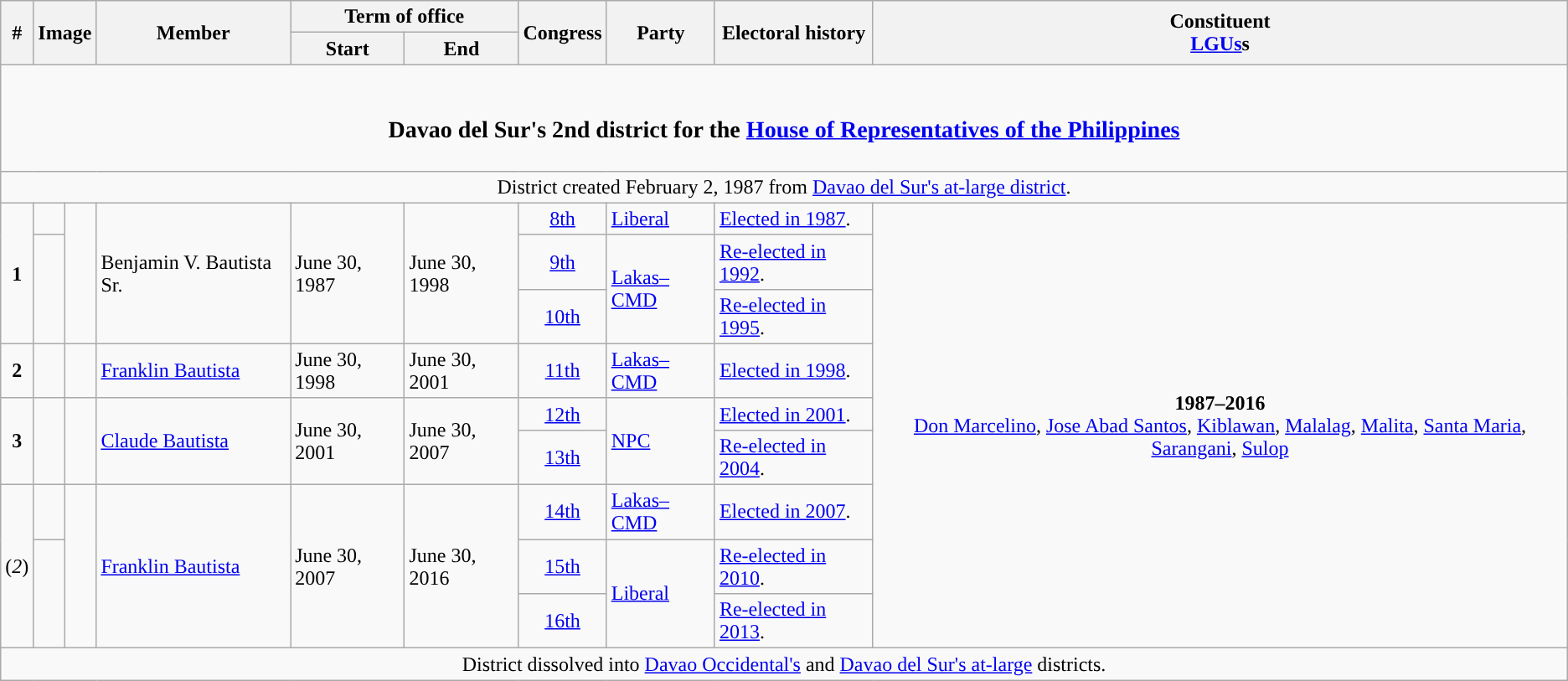<table class=wikitable>
<tr>
<th rowspan="2">#</th>
<th rowspan="2" colspan=2>Image</th>
<th rowspan="2">Member</th>
<th colspan=2>Term of office</th>
<th rowspan="2">Congress</th>
<th rowspan="2">Party</th>
<th rowspan="2">Electoral history</th>
<th rowspan="2">Constituent<br><a href='#'>LGUs</a>s</th>
</tr>
<tr>
<th>Start</th>
<th>End</th>
</tr>
<tr>
<td colspan="10" style="text-align:center;"><br><h3>Davao del Sur's 2nd district for the <a href='#'>House of Representatives of the Philippines</a></h3></td>
</tr>
<tr>
<td colspan="10" style="text-align:center;">District created February 2, 1987 from <a href='#'>Davao del Sur's at-large district</a>.</td>
</tr>
<tr>
<td rowspan="3" style="text-align:center;"><strong>1</strong></td>
<td style="color:inherit;background:"></td>
<td rowspan="3"></td>
<td rowspan="3">Benjamin V. Bautista Sr.</td>
<td rowspan="3">June 30, 1987</td>
<td rowspan="3">June 30, 1998</td>
<td style="text-align:center;"><a href='#'>8th</a></td>
<td><a href='#'>Liberal</a></td>
<td><a href='#'>Elected in 1987</a>.</td>
<td rowspan="9" style="text-align:center;"><strong>1987–2016</strong><br><a href='#'>Don Marcelino</a>, <a href='#'>Jose Abad Santos</a>, <a href='#'>Kiblawan</a>, <a href='#'>Malalag</a>, <a href='#'>Malita</a>, <a href='#'>Santa Maria</a>, <a href='#'>Sarangani</a>, <a href='#'>Sulop</a></td>
</tr>
<tr>
<td rowspan="2" style="color:inherit;background:"></td>
<td style="text-align:center;"><a href='#'>9th</a></td>
<td rowspan="2"><a href='#'>Lakas–CMD</a></td>
<td><a href='#'>Re-elected in 1992</a>.</td>
</tr>
<tr>
<td style="text-align:center;"><a href='#'>10th</a></td>
<td><a href='#'>Re-elected in 1995</a>.</td>
</tr>
<tr>
<td style="text-align:center;"><strong>2</strong></td>
<td style="color:inherit;background:"></td>
<td></td>
<td><a href='#'>Franklin Bautista</a></td>
<td>June 30, 1998</td>
<td>June 30, 2001</td>
<td style="text-align:center;"><a href='#'>11th</a></td>
<td><a href='#'>Lakas–CMD</a></td>
<td><a href='#'>Elected in 1998</a>.</td>
</tr>
<tr>
<td rowspan="2" style="text-align:center;"><strong>3</strong></td>
<td rowspan="2" style="color:inherit;background:"></td>
<td rowspan="2"></td>
<td rowspan="2"><a href='#'>Claude Bautista</a></td>
<td rowspan="2">June 30, 2001</td>
<td rowspan="2">June 30, 2007</td>
<td style="text-align:center;"><a href='#'>12th</a></td>
<td rowspan="2"><a href='#'>NPC</a></td>
<td><a href='#'>Elected in 2001</a>.</td>
</tr>
<tr>
<td style="text-align:center;"><a href='#'>13th</a></td>
<td><a href='#'>Re-elected in 2004</a>.</td>
</tr>
<tr>
<td rowspan="3" style="text-align:center;">(<em>2</em>)</td>
<td style="color:inherit;background:"></td>
<td rowspan="3"></td>
<td rowspan="3"><a href='#'>Franklin Bautista</a></td>
<td rowspan="3">June 30, 2007</td>
<td rowspan="3">June 30, 2016</td>
<td style="text-align:center;"><a href='#'>14th</a></td>
<td><a href='#'>Lakas–CMD</a></td>
<td><a href='#'>Elected in 2007</a>.</td>
</tr>
<tr>
<td rowspan="2" style="color:inherit;background:"></td>
<td style="text-align:center;"><a href='#'>15th</a></td>
<td rowspan="2"><a href='#'>Liberal</a></td>
<td><a href='#'>Re-elected in 2010</a>.</td>
</tr>
<tr>
<td style="text-align:center;"><a href='#'>16th</a></td>
<td><a href='#'>Re-elected in 2013</a>.</td>
</tr>
<tr>
<td colspan="10" style="text-align:center;">District dissolved into <a href='#'>Davao Occidental's</a> and <a href='#'>Davao del Sur's at-large</a> districts.</td>
</tr>
</table>
